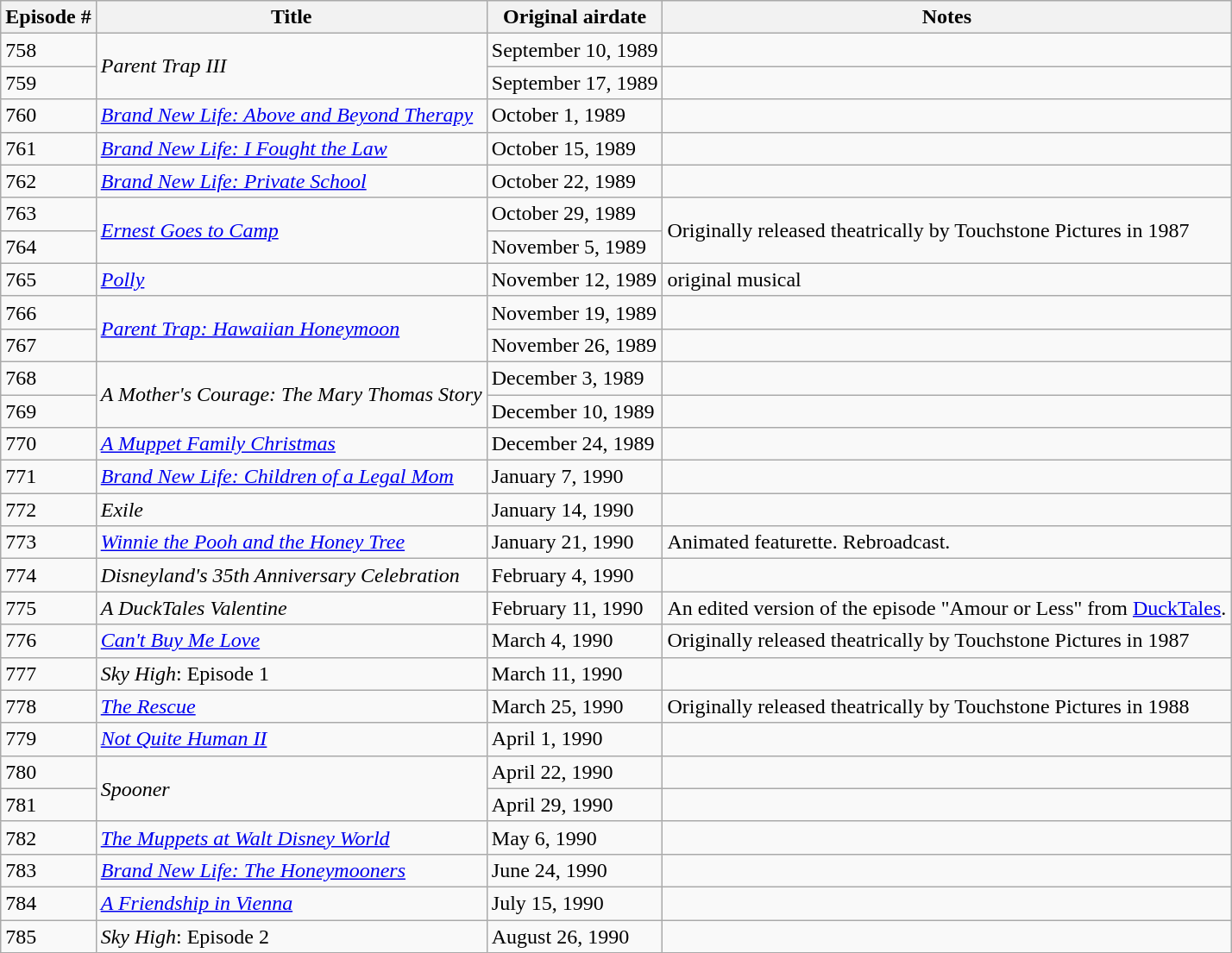<table class="wikitable sortable">
<tr>
<th>Episode #</th>
<th>Title</th>
<th>Original airdate</th>
<th>Notes</th>
</tr>
<tr>
<td>758</td>
<td rowspan="2"><em>Parent Trap III</em></td>
<td>September 10, 1989</td>
<td></td>
</tr>
<tr>
<td>759</td>
<td>September 17, 1989</td>
<td></td>
</tr>
<tr>
<td>760</td>
<td><em><a href='#'>Brand New Life: Above and Beyond Therapy</a></em></td>
<td>October 1, 1989</td>
<td></td>
</tr>
<tr>
<td>761</td>
<td><em><a href='#'>Brand New Life: I Fought the Law</a></em></td>
<td>October 15, 1989</td>
<td></td>
</tr>
<tr>
<td>762</td>
<td><em><a href='#'>Brand New Life: Private School</a></em></td>
<td>October 22, 1989</td>
<td></td>
</tr>
<tr>
<td>763</td>
<td rowspan="2"><em><a href='#'>Ernest Goes to Camp</a></em></td>
<td>October 29, 1989</td>
<td rowspan="2">Originally released theatrically by Touchstone Pictures in 1987</td>
</tr>
<tr>
<td>764</td>
<td>November 5, 1989</td>
</tr>
<tr>
<td>765</td>
<td><em><a href='#'>Polly</a></em></td>
<td>November 12, 1989</td>
<td>original musical</td>
</tr>
<tr>
<td>766</td>
<td rowspan="2"><em><a href='#'>Parent Trap: Hawaiian Honeymoon</a></em></td>
<td>November 19, 1989</td>
<td></td>
</tr>
<tr>
<td>767</td>
<td>November 26, 1989</td>
<td></td>
</tr>
<tr>
<td>768</td>
<td rowspan="2"><em>A Mother's Courage: The Mary Thomas Story</em></td>
<td>December 3, 1989</td>
<td></td>
</tr>
<tr>
<td>769</td>
<td>December 10, 1989</td>
<td></td>
</tr>
<tr>
<td>770</td>
<td><em><a href='#'>A Muppet Family Christmas</a></em></td>
<td>December 24, 1989</td>
<td></td>
</tr>
<tr>
<td>771</td>
<td><em><a href='#'>Brand New Life: Children of a Legal Mom</a></em></td>
<td>January 7, 1990</td>
<td></td>
</tr>
<tr>
<td>772</td>
<td><em>Exile</em></td>
<td>January 14, 1990</td>
<td></td>
</tr>
<tr>
<td>773</td>
<td><em><a href='#'>Winnie the Pooh and the Honey Tree</a></em></td>
<td>January 21, 1990</td>
<td>Animated featurette.  Rebroadcast.</td>
</tr>
<tr>
<td>774</td>
<td><em>Disneyland's 35th Anniversary Celebration</em></td>
<td>February 4, 1990</td>
<td></td>
</tr>
<tr>
<td>775</td>
<td><em>A DuckTales Valentine</em></td>
<td>February 11, 1990</td>
<td>An edited version of the episode "Amour or Less" from <a href='#'>DuckTales</a>.</td>
</tr>
<tr>
<td>776</td>
<td><em><a href='#'>Can't Buy Me Love</a></em></td>
<td>March 4, 1990</td>
<td>Originally released theatrically by Touchstone Pictures in 1987</td>
</tr>
<tr>
<td>777</td>
<td><em>Sky High</em>: Episode 1</td>
<td>March 11, 1990</td>
<td></td>
</tr>
<tr>
<td>778</td>
<td><em><a href='#'>The Rescue</a></em></td>
<td>March 25, 1990</td>
<td>Originally released theatrically by Touchstone Pictures in 1988</td>
</tr>
<tr>
<td>779</td>
<td><em><a href='#'>Not Quite Human II</a></em></td>
<td>April 1, 1990</td>
<td></td>
</tr>
<tr>
<td>780</td>
<td rowspan="2"><em>Spooner</em></td>
<td>April 22, 1990</td>
<td></td>
</tr>
<tr>
<td>781</td>
<td>April 29, 1990</td>
<td></td>
</tr>
<tr>
<td>782</td>
<td><em><a href='#'>The Muppets at Walt Disney World</a></em></td>
<td>May 6, 1990</td>
<td></td>
</tr>
<tr>
<td>783</td>
<td><em><a href='#'>Brand New Life: The Honeymooners</a></em></td>
<td>June 24, 1990</td>
<td></td>
</tr>
<tr>
<td>784</td>
<td><em><a href='#'>A Friendship in Vienna</a></em></td>
<td>July 15, 1990</td>
<td></td>
</tr>
<tr>
<td>785</td>
<td><em>Sky High</em>: Episode 2</td>
<td>August 26, 1990</td>
<td></td>
</tr>
</table>
